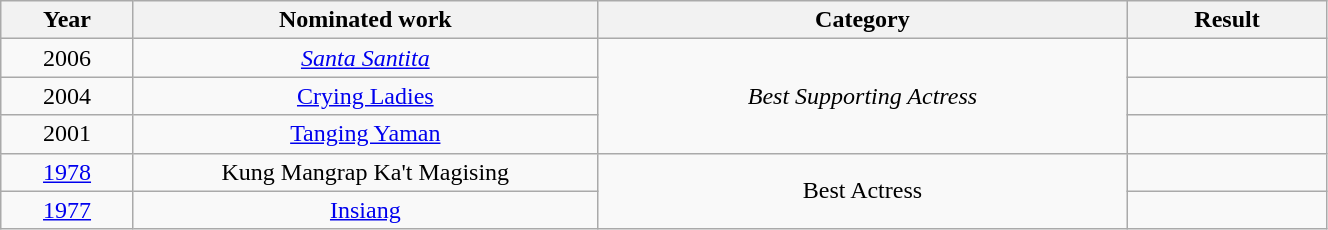<table width="70%" class="wikitable sortable">
<tr>
<th width="10%">Year</th>
<th width="35%">Nominated work</th>
<th width="40%">Category</th>
<th width="15%">Result</th>
</tr>
<tr>
<td align="center">2006</td>
<td align="center"><em><a href='#'>Santa Santita</a></em></td>
<td rowspan="3" align="center"><em>Best Supporting Actress<strong></td>
<td></td>
</tr>
<tr>
<td align="center">2004</td>
<td align="center"></em><a href='#'>Crying Ladies</a><em></td>
<td></td>
</tr>
<tr>
<td align="center">2001</td>
<td align="center"></em><a href='#'>Tanging Yaman</a><em></td>
<td></td>
</tr>
<tr>
<td align="center"><a href='#'>1978</a></td>
<td align="center"></em>Kung Mangrap Ka't Magising<em></td>
<td rowspan = 2 align="center"></em>Best Actress<em></td>
<td></td>
</tr>
<tr>
<td align="center"><a href='#'>1977</a></td>
<td align="center"></em><a href='#'>Insiang</a><em></td>
<td></td>
</tr>
</table>
